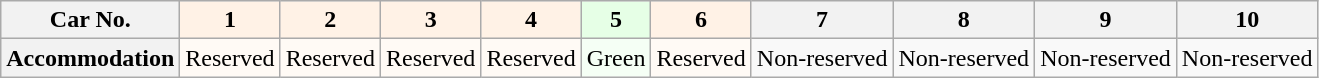<table class="wikitable">
<tr>
<th>Car No.</th>
<th style="background: #FFF2E6">1</th>
<th style="background: #FFF2E6">2</th>
<th style="background: #FFF2E6">3</th>
<th style="background: #FFF2E6">4</th>
<th style="background: #E6FFE6">5</th>
<th style="background: #FFF2E6">6</th>
<th>7</th>
<th>8</th>
<th>9</th>
<th>10</th>
</tr>
<tr>
<th>Accommodation</th>
<td style="background: #FFFAF5">Reserved</td>
<td style="background: #FFFAF5">Reserved</td>
<td style="background: #FFFAF5">Reserved</td>
<td style="background: #FFFAF5">Reserved</td>
<td style="background: #F5FFF5">Green</td>
<td style="background: #FFFAF5">Reserved</td>
<td>Non-reserved</td>
<td>Non-reserved</td>
<td>Non-reserved</td>
<td>Non-reserved</td>
</tr>
</table>
